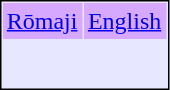<table align=center cellpadding="3" cellspacing="1" style="border:1px solid black; background-color:#e7e8ff;">
<tr align=center bgcolor=#d7a8ff>
<td><a href='#'>Rōmaji</a></td>
<td><a href='#'>English</a></td>
</tr>
<tr valign=top>
<td><br></td>
<td><br></td>
</tr>
<tr>
<td colspan=2></td>
</tr>
</table>
